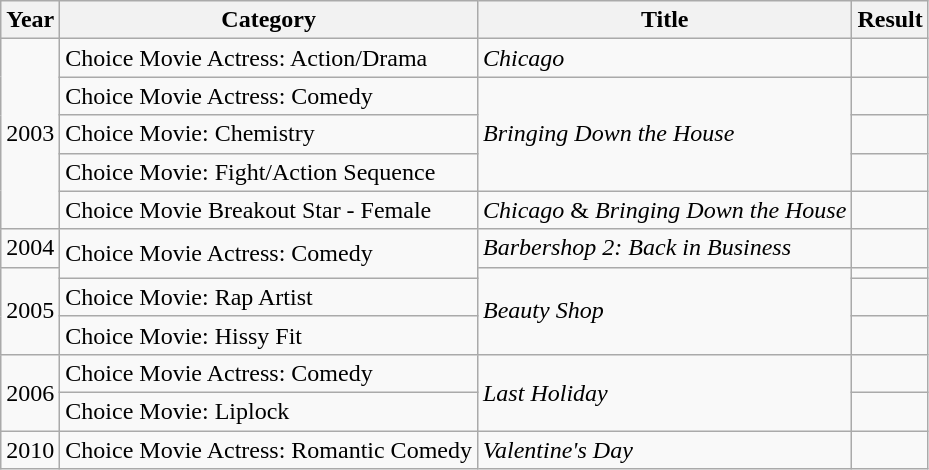<table class="wikitable">
<tr>
<th>Year</th>
<th>Category</th>
<th>Title</th>
<th>Result</th>
</tr>
<tr>
<td rowspan="5">2003</td>
<td>Choice Movie Actress: Action/Drama</td>
<td><em>Chicago</em></td>
<td></td>
</tr>
<tr>
<td>Choice Movie Actress: Comedy</td>
<td rowspan=3><em>Bringing Down the House</em></td>
<td></td>
</tr>
<tr>
<td>Choice Movie: Chemistry</td>
<td></td>
</tr>
<tr>
<td>Choice Movie: Fight/Action Sequence</td>
<td></td>
</tr>
<tr>
<td>Choice Movie Breakout Star - Female</td>
<td><em>Chicago</em> & <em>Bringing Down the House</em></td>
<td></td>
</tr>
<tr>
<td>2004</td>
<td rowspan=2>Choice Movie Actress: Comedy</td>
<td><em>Barbershop 2: Back in Business</em></td>
<td></td>
</tr>
<tr>
<td rowspan=3>2005</td>
<td rowspan=3><em>Beauty Shop</em></td>
<td></td>
</tr>
<tr>
<td>Choice Movie: Rap Artist</td>
<td></td>
</tr>
<tr>
<td>Choice Movie: Hissy Fit</td>
<td></td>
</tr>
<tr>
<td rowspan=2>2006</td>
<td>Choice Movie Actress: Comedy</td>
<td rowspan=2><em>Last Holiday</em></td>
<td></td>
</tr>
<tr>
<td>Choice Movie: Liplock</td>
<td></td>
</tr>
<tr>
<td rowspan=1>2010</td>
<td>Choice Movie Actress: Romantic Comedy</td>
<td rowspan=1><em>Valentine's Day</em></td>
<td></td>
</tr>
</table>
